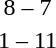<table style="text-align:center">
<tr>
<th width=200></th>
<th width=100></th>
<th width=200></th>
</tr>
<tr>
<td align=right><strong></strong></td>
<td>8 – 7</td>
<td align=left></td>
</tr>
<tr>
<td align=right></td>
<td>1 – 11</td>
<td align=left><strong></strong></td>
</tr>
</table>
